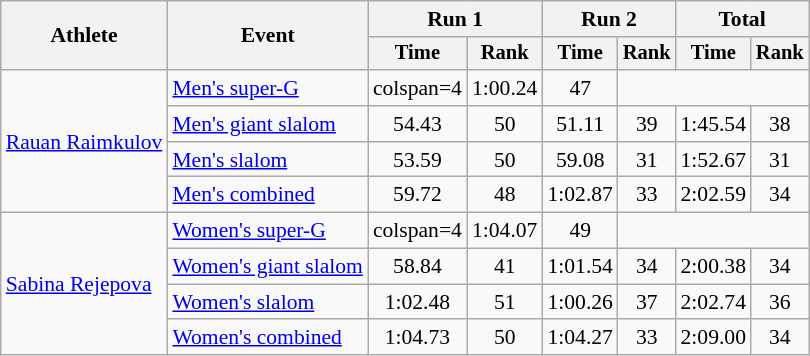<table class="wikitable" style="font-size:90%">
<tr>
<th rowspan=2>Athlete</th>
<th rowspan=2>Event</th>
<th colspan=2>Run 1</th>
<th colspan=2>Run 2</th>
<th colspan=2>Total</th>
</tr>
<tr style="font-size:95%">
<th>Time</th>
<th>Rank</th>
<th>Time</th>
<th>Rank</th>
<th>Time</th>
<th>Rank</th>
</tr>
<tr align=center>
<td align="left" rowspan="4"><a href='#'>Rauan Raimkulov</a></td>
<td align="left"><a href='#'>Men's super-G</a></td>
<td>colspan=4 </td>
<td>1:00.24</td>
<td>47</td>
</tr>
<tr align=center>
<td align="left"><a href='#'>Men's giant slalom</a></td>
<td>54.43</td>
<td>50</td>
<td>51.11</td>
<td>39</td>
<td>1:45.54</td>
<td>38</td>
</tr>
<tr align=center>
<td align="left"><a href='#'>Men's slalom</a></td>
<td>53.59</td>
<td>50</td>
<td>59.08</td>
<td>31</td>
<td>1:52.67</td>
<td>31</td>
</tr>
<tr align=center>
<td align="left"><a href='#'>Men's combined</a></td>
<td>59.72</td>
<td>48</td>
<td>1:02.87</td>
<td>33</td>
<td>2:02.59</td>
<td>34</td>
</tr>
<tr align=center>
<td align="left" rowspan="4"><a href='#'>Sabina Rejepova</a></td>
<td align="left"><a href='#'>Women's super-G</a></td>
<td>colspan=4 </td>
<td>1:04.07</td>
<td>49</td>
</tr>
<tr align=center>
<td align="left"><a href='#'>Women's giant slalom</a></td>
<td>58.84</td>
<td>41</td>
<td>1:01.54</td>
<td>34</td>
<td>2:00.38</td>
<td>34</td>
</tr>
<tr align=center>
<td align="left"><a href='#'>Women's slalom</a></td>
<td>1:02.48</td>
<td>51</td>
<td>1:00.26</td>
<td>37</td>
<td>2:02.74</td>
<td>36</td>
</tr>
<tr align=center>
<td align="left"><a href='#'>Women's combined</a></td>
<td>1:04.73</td>
<td>50</td>
<td>1:04.27</td>
<td>33</td>
<td>2:09.00</td>
<td>34</td>
</tr>
</table>
